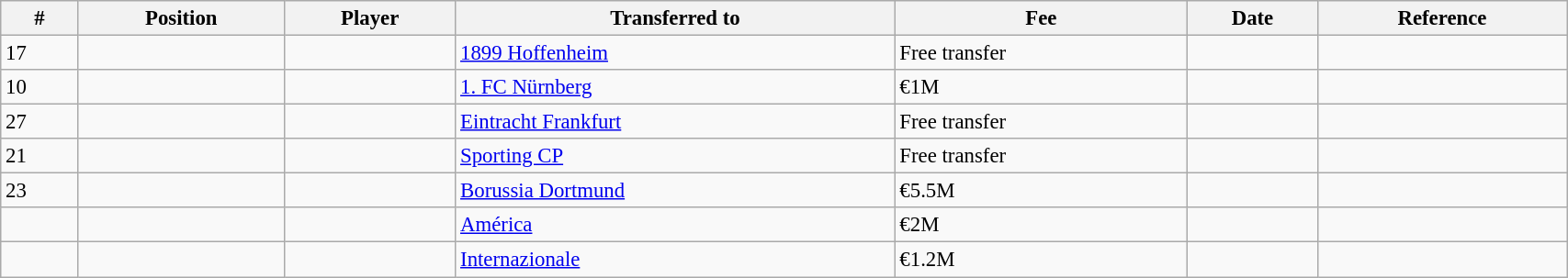<table class="wikitable sortable" style="width:90%; text-align:center; font-size:95%; text-align:left;">
<tr>
<th><strong>#</strong></th>
<th><strong>Position</strong></th>
<th><strong>Player</strong></th>
<th><strong>Transferred to</strong></th>
<th><strong>Fee</strong></th>
<th><strong>Date</strong></th>
<th><strong>Reference</strong></th>
</tr>
<tr>
<td>17</td>
<td></td>
<td></td>
<td> <a href='#'>1899 Hoffenheim</a></td>
<td>Free transfer</td>
<td></td>
<td></td>
</tr>
<tr>
<td>10</td>
<td></td>
<td></td>
<td> <a href='#'>1. FC Nürnberg</a></td>
<td>€1M</td>
<td></td>
<td></td>
</tr>
<tr>
<td>27</td>
<td></td>
<td></td>
<td> <a href='#'>Eintracht Frankfurt</a></td>
<td>Free transfer</td>
<td></td>
<td></td>
</tr>
<tr>
<td>21</td>
<td></td>
<td></td>
<td> <a href='#'>Sporting CP</a></td>
<td>Free transfer</td>
<td></td>
<td></td>
</tr>
<tr>
<td>23</td>
<td></td>
<td></td>
<td> <a href='#'>Borussia Dortmund</a></td>
<td>€5.5M</td>
<td></td>
<td></td>
</tr>
<tr>
<td></td>
<td></td>
<td></td>
<td> <a href='#'>América</a></td>
<td>€2M</td>
<td></td>
<td></td>
</tr>
<tr>
<td></td>
<td></td>
<td></td>
<td> <a href='#'>Internazionale</a></td>
<td>€1.2M</td>
<td></td>
<td></td>
</tr>
</table>
